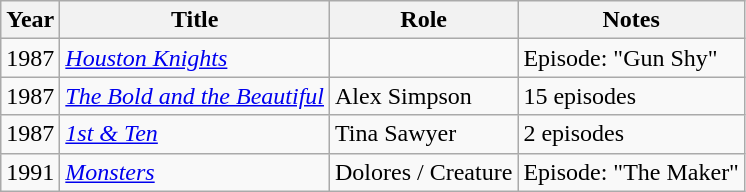<table class="wikitable sortable">
<tr>
<th>Year</th>
<th>Title</th>
<th>Role</th>
<th>Notes</th>
</tr>
<tr>
<td>1987</td>
<td><em><a href='#'>Houston Knights</a></em></td>
<td></td>
<td>Episode: "Gun Shy"</td>
</tr>
<tr>
<td>1987</td>
<td><em><a href='#'>The Bold and the Beautiful</a></em></td>
<td>Alex Simpson</td>
<td>15 episodes</td>
</tr>
<tr>
<td>1987</td>
<td><a href='#'><em>1st & Ten</em></a></td>
<td>Tina Sawyer</td>
<td>2 episodes</td>
</tr>
<tr>
<td>1991</td>
<td><a href='#'><em>Monsters</em></a></td>
<td>Dolores / Creature</td>
<td>Episode: "The Maker"</td>
</tr>
</table>
